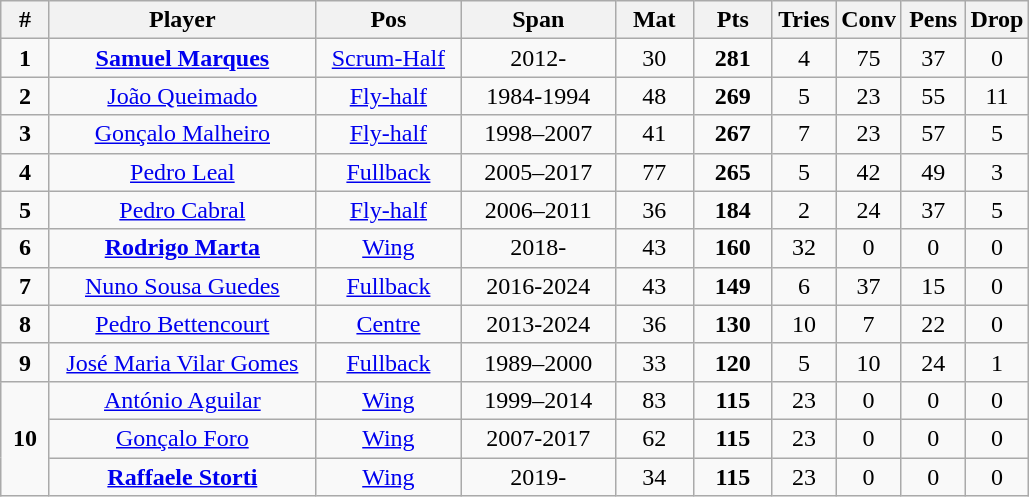<table class="wikitable" style="font-size:100%; text-align:center;">
<tr>
<th style="width:25px;">#</th>
<th style="width:170px;">Player</th>
<th style="width:90px;">Pos</th>
<th style="width:95px;">Span</th>
<th style="width:45px;">Mat</th>
<th style="width:45px;">Pts</th>
<th style="width:35px;">Tries</th>
<th style="width:35px;">Conv</th>
<th style="width:35px;">Pens</th>
<th style="width:35px;">Drop</th>
</tr>
<tr>
<td><strong>1</strong></td>
<td><strong><a href='#'>Samuel Marques</a></strong></td>
<td><a href='#'>Scrum-Half</a></td>
<td>2012-</td>
<td>30</td>
<td><strong>281</strong></td>
<td>4</td>
<td>75</td>
<td>37</td>
<td>0</td>
</tr>
<tr>
<td><strong>2</strong></td>
<td><a href='#'>João Queimado</a></td>
<td><a href='#'>Fly-half</a></td>
<td>1984-1994</td>
<td>48</td>
<td><strong>269</strong></td>
<td>5</td>
<td>23</td>
<td>55</td>
<td>11</td>
</tr>
<tr>
<td><strong>3</strong></td>
<td><a href='#'>Gonçalo Malheiro</a></td>
<td><a href='#'>Fly-half</a></td>
<td>1998–2007</td>
<td>41</td>
<td><strong>267</strong></td>
<td>7</td>
<td>23</td>
<td>57</td>
<td>5</td>
</tr>
<tr>
<td><strong>4</strong></td>
<td><a href='#'>Pedro Leal</a></td>
<td><a href='#'>Fullback</a></td>
<td>2005–2017</td>
<td>77</td>
<td><strong>265</strong></td>
<td>5</td>
<td>42</td>
<td>49</td>
<td>3</td>
</tr>
<tr>
<td><strong>5</strong></td>
<td><a href='#'>Pedro Cabral</a></td>
<td><a href='#'>Fly-half</a></td>
<td>2006–2011</td>
<td>36</td>
<td><strong>184</strong></td>
<td>2</td>
<td>24</td>
<td>37</td>
<td>5</td>
</tr>
<tr>
<td><strong>6</strong></td>
<td><strong><a href='#'>Rodrigo Marta</a></strong></td>
<td><a href='#'>Wing</a></td>
<td>2018-</td>
<td>43</td>
<td><strong>160</strong></td>
<td>32</td>
<td>0</td>
<td>0</td>
<td>0</td>
</tr>
<tr>
<td><strong>7</strong></td>
<td><a href='#'>Nuno Sousa Guedes</a></td>
<td><a href='#'>Fullback</a></td>
<td>2016-2024</td>
<td>43</td>
<td><strong>149</strong></td>
<td>6</td>
<td>37</td>
<td>15</td>
<td>0</td>
</tr>
<tr>
<td><strong>8</strong></td>
<td><a href='#'>Pedro Bettencourt</a></td>
<td><a href='#'>Centre</a></td>
<td>2013-2024</td>
<td>36</td>
<td><strong>130</strong></td>
<td>10</td>
<td>7</td>
<td>22</td>
<td>0</td>
</tr>
<tr>
<td><strong>9</strong></td>
<td><a href='#'>José Maria Vilar Gomes</a></td>
<td><a href='#'>Fullback</a></td>
<td>1989–2000</td>
<td>33</td>
<td><strong>120</strong></td>
<td>5</td>
<td>10</td>
<td>24</td>
<td>1</td>
</tr>
<tr>
<td rowspan=3><strong>10</strong></td>
<td><a href='#'>António Aguilar</a></td>
<td><a href='#'>Wing</a></td>
<td>1999–2014</td>
<td>83</td>
<td><strong>115</strong></td>
<td>23</td>
<td>0</td>
<td>0</td>
<td>0</td>
</tr>
<tr>
<td><a href='#'>Gonçalo Foro</a></td>
<td><a href='#'>Wing</a></td>
<td>2007-2017</td>
<td>62</td>
<td><strong>115</strong></td>
<td>23</td>
<td>0</td>
<td>0</td>
<td>0</td>
</tr>
<tr>
<td><strong><a href='#'>Raffaele Storti</a></strong></td>
<td><a href='#'>Wing</a></td>
<td>2019-</td>
<td>34</td>
<td><strong>115</strong></td>
<td>23</td>
<td>0</td>
<td>0</td>
<td>0</td>
</tr>
</table>
